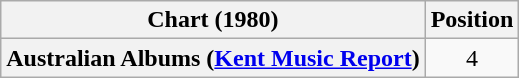<table class="wikitable sortable plainrowheaders" style="text-align:center">
<tr>
<th scope="col">Chart (1980)</th>
<th scope="col">Position</th>
</tr>
<tr>
<th scope="row">Australian Albums (<a href='#'>Kent Music Report</a>)</th>
<td>4</td>
</tr>
</table>
